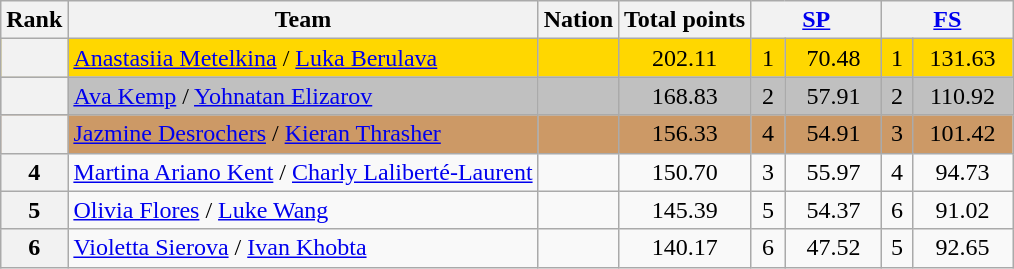<table class="wikitable sortable" style="text-align:left">
<tr>
<th scope="col">Rank</th>
<th scope="col">Team</th>
<th scope="col">Nation</th>
<th scope="col">Total points</th>
<th colspan="2" scope="col" width="80px"><a href='#'>SP</a></th>
<th colspan="2" scope="col" width="80px"><a href='#'>FS</a></th>
</tr>
<tr bgcolor="gold">
<th scope="row"></th>
<td><a href='#'>Anastasiia Metelkina</a> / <a href='#'>Luka Berulava</a></td>
<td></td>
<td align="center">202.11</td>
<td align="center">1</td>
<td align="center">70.48</td>
<td align="center">1</td>
<td align="center">131.63</td>
</tr>
<tr bgcolor="silver">
<th scope="row"></th>
<td><a href='#'>Ava Kemp</a> / <a href='#'>Yohnatan Elizarov</a></td>
<td></td>
<td align="center">168.83</td>
<td align="center">2</td>
<td align="center">57.91</td>
<td align="center">2</td>
<td align="center">110.92</td>
</tr>
<tr bgcolor="cc9966">
<th scope="row"></th>
<td><a href='#'>Jazmine Desrochers</a> / <a href='#'>Kieran Thrasher</a></td>
<td></td>
<td align="center">156.33</td>
<td align="center">4</td>
<td align="center">54.91</td>
<td align="center">3</td>
<td align="center">101.42</td>
</tr>
<tr>
<th scope="row">4</th>
<td><a href='#'>Martina Ariano Kent</a> / <a href='#'>Charly Laliberté-Laurent</a></td>
<td></td>
<td align="center">150.70</td>
<td align="center">3</td>
<td align="center">55.97</td>
<td align="center">4</td>
<td align="center">94.73</td>
</tr>
<tr>
<th scope="row">5</th>
<td><a href='#'>Olivia Flores</a> / <a href='#'>Luke Wang</a></td>
<td></td>
<td align="center">145.39</td>
<td align="center">5</td>
<td align="center">54.37</td>
<td align="center">6</td>
<td align="center">91.02</td>
</tr>
<tr>
<th scope="row">6</th>
<td><a href='#'>Violetta Sierova</a> / <a href='#'>Ivan Khobta</a></td>
<td></td>
<td align="center">140.17</td>
<td align="center">6</td>
<td align="center">47.52</td>
<td align="center">5</td>
<td align="center">92.65</td>
</tr>
</table>
